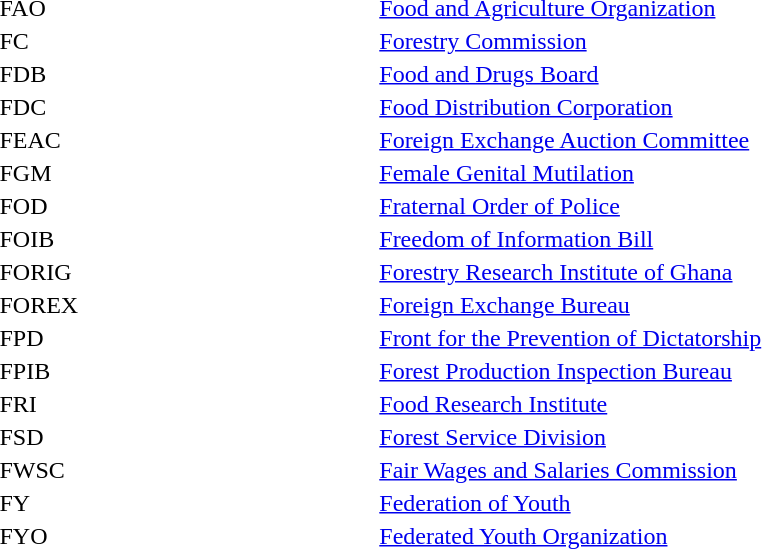<table width="100%" style="text-verticalalign:top">
<tr>
<td width="20%">FAO</td>
<td width="40%"><a href='#'>Food and Agriculture Organization</a></td>
<td width="40%"></td>
</tr>
<tr>
<td>FC</td>
<td><a href='#'>Forestry Commission</a></td>
<td></td>
</tr>
<tr>
<td>FDB</td>
<td><a href='#'>Food and Drugs Board</a></td>
<td></td>
</tr>
<tr>
<td>FDC</td>
<td><a href='#'>Food Distribution Corporation</a></td>
<td></td>
</tr>
<tr>
<td>FEAC</td>
<td><a href='#'>Foreign Exchange Auction Committee</a></td>
<td></td>
</tr>
<tr>
<td>FGM</td>
<td><a href='#'>Female Genital Mutilation</a></td>
<td></td>
</tr>
<tr>
<td>FOD</td>
<td><a href='#'>Fraternal Order of Police</a></td>
<td></td>
</tr>
<tr>
<td>FOIB</td>
<td><a href='#'>Freedom of Information Bill</a></td>
<td></td>
</tr>
<tr>
<td>FORIG</td>
<td><a href='#'>Forestry Research Institute of Ghana</a></td>
<td></td>
</tr>
<tr>
<td>FOREX</td>
<td><a href='#'>Foreign Exchange Bureau</a></td>
<td></td>
</tr>
<tr>
<td>FPD</td>
<td><a href='#'>Front for the Prevention of Dictatorship</a></td>
<td></td>
</tr>
<tr>
<td>FPIB</td>
<td><a href='#'>Forest Production Inspection Bureau</a></td>
<td></td>
</tr>
<tr>
<td>FRI</td>
<td><a href='#'>Food Research Institute</a></td>
<td></td>
</tr>
<tr>
<td>FSD</td>
<td><a href='#'>Forest Service Division</a></td>
<td></td>
</tr>
<tr>
<td>FWSC</td>
<td><a href='#'>Fair Wages and Salaries Commission</a></td>
<td></td>
</tr>
<tr>
<td>FY</td>
<td><a href='#'>Federation of Youth</a></td>
<td></td>
</tr>
<tr>
<td>FYO</td>
<td><a href='#'>Federated Youth Organization</a></td>
<td></td>
</tr>
</table>
